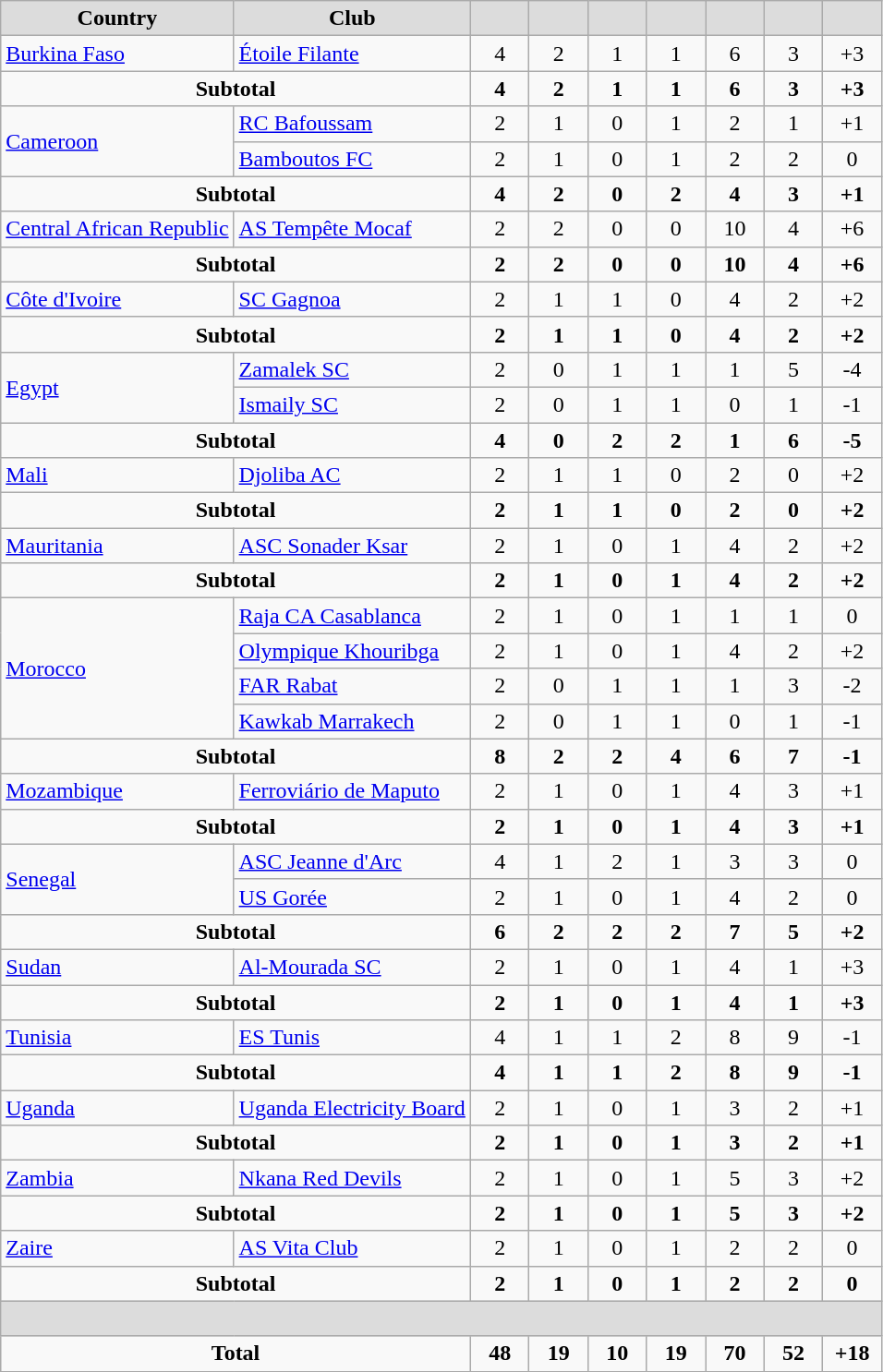<table class="wikitable" style="text-align: center;">
<tr>
<th style="background:#DCDCDC">Country</th>
<th style="background:#DCDCDC">Club</th>
<th width="35" style="background:#DCDCDC"></th>
<th width="35" style="background:#DCDCDC"></th>
<th width="35" style="background:#DCDCDC"></th>
<th width="35" style="background:#DCDCDC"></th>
<th width="35" style="background:#DCDCDC"></th>
<th width="35" style="background:#DCDCDC"></th>
<th width="35" style="background:#DCDCDC"></th>
</tr>
<tr>
<td align=left> <a href='#'>Burkina Faso</a></td>
<td align=left><a href='#'>Étoile Filante</a></td>
<td>4</td>
<td>2</td>
<td>1</td>
<td>1</td>
<td>6</td>
<td>3</td>
<td>+3</td>
</tr>
<tr>
<td colspan=2 align-"center"><strong>Subtotal</strong></td>
<td><strong>4</strong></td>
<td><strong>2</strong></td>
<td><strong>1</strong></td>
<td><strong>1</strong></td>
<td><strong>6</strong></td>
<td><strong>3</strong></td>
<td><strong>+3</strong></td>
</tr>
<tr>
<td rowspan=2 align=left> <a href='#'>Cameroon</a></td>
<td align=left><a href='#'>RC Bafoussam</a></td>
<td>2</td>
<td>1</td>
<td>0</td>
<td>1</td>
<td>2</td>
<td>1</td>
<td>+1</td>
</tr>
<tr>
<td align=left><a href='#'>Bamboutos FC</a></td>
<td>2</td>
<td>1</td>
<td>0</td>
<td>1</td>
<td>2</td>
<td>2</td>
<td>0</td>
</tr>
<tr>
<td colspan=2 align-"center"><strong>Subtotal</strong></td>
<td><strong>4</strong></td>
<td><strong>2</strong></td>
<td><strong>0</strong></td>
<td><strong>2</strong></td>
<td><strong>4</strong></td>
<td><strong>3</strong></td>
<td><strong>+1</strong></td>
</tr>
<tr>
<td align=left> <a href='#'>Central African Republic</a></td>
<td align=left><a href='#'>AS Tempête Mocaf</a></td>
<td>2</td>
<td>2</td>
<td>0</td>
<td>0</td>
<td>10</td>
<td>4</td>
<td>+6</td>
</tr>
<tr>
<td colspan=2 align-"center"><strong>Subtotal</strong></td>
<td><strong>2</strong></td>
<td><strong>2</strong></td>
<td><strong>0</strong></td>
<td><strong>0</strong></td>
<td><strong>10</strong></td>
<td><strong>4</strong></td>
<td><strong>+6</strong></td>
</tr>
<tr>
<td align=left> <a href='#'>Côte d'Ivoire</a></td>
<td align=left><a href='#'>SC Gagnoa</a></td>
<td>2</td>
<td>1</td>
<td>1</td>
<td>0</td>
<td>4</td>
<td>2</td>
<td>+2</td>
</tr>
<tr>
<td colspan=2 align-"center"><strong>Subtotal</strong></td>
<td><strong>2</strong></td>
<td><strong>1</strong></td>
<td><strong>1</strong></td>
<td><strong>0</strong></td>
<td><strong>4</strong></td>
<td><strong>2</strong></td>
<td><strong>+2</strong></td>
</tr>
<tr>
<td rowspan=2 align=left> <a href='#'>Egypt</a></td>
<td align=left><a href='#'>Zamalek SC</a></td>
<td>2</td>
<td>0</td>
<td>1</td>
<td>1</td>
<td>1</td>
<td>5</td>
<td>-4</td>
</tr>
<tr>
<td align=left><a href='#'>Ismaily SC</a></td>
<td>2</td>
<td>0</td>
<td>1</td>
<td>1</td>
<td>0</td>
<td>1</td>
<td>-1</td>
</tr>
<tr>
<td colspan=2 align-"center"><strong>Subtotal</strong></td>
<td><strong>4</strong></td>
<td><strong>0</strong></td>
<td><strong>2</strong></td>
<td><strong>2</strong></td>
<td><strong>1</strong></td>
<td><strong>6</strong></td>
<td><strong>-5</strong></td>
</tr>
<tr>
<td align=left> <a href='#'>Mali</a></td>
<td align=left><a href='#'>Djoliba AC</a></td>
<td>2</td>
<td>1</td>
<td>1</td>
<td>0</td>
<td>2</td>
<td>0</td>
<td>+2</td>
</tr>
<tr>
<td colspan=2 align-"center"><strong>Subtotal</strong></td>
<td><strong>2</strong></td>
<td><strong>1</strong></td>
<td><strong>1</strong></td>
<td><strong>0</strong></td>
<td><strong>2</strong></td>
<td><strong>0</strong></td>
<td><strong>+2</strong></td>
</tr>
<tr>
<td align=left> <a href='#'>Mauritania</a></td>
<td align=left><a href='#'>ASC Sonader Ksar</a></td>
<td>2</td>
<td>1</td>
<td>0</td>
<td>1</td>
<td>4</td>
<td>2</td>
<td>+2</td>
</tr>
<tr>
<td colspan=2 align-"center"><strong>Subtotal</strong></td>
<td><strong>2</strong></td>
<td><strong>1</strong></td>
<td><strong>0</strong></td>
<td><strong>1</strong></td>
<td><strong>4</strong></td>
<td><strong>2</strong></td>
<td><strong>+2</strong></td>
</tr>
<tr>
<td rowspan=4 align=left> <a href='#'>Morocco</a></td>
<td align=left><a href='#'>Raja CA Casablanca</a></td>
<td>2</td>
<td>1</td>
<td>0</td>
<td>1</td>
<td>1</td>
<td>1</td>
<td>0</td>
</tr>
<tr>
<td align=left><a href='#'>Olympique Khouribga</a></td>
<td>2</td>
<td>1</td>
<td>0</td>
<td>1</td>
<td>4</td>
<td>2</td>
<td>+2</td>
</tr>
<tr>
<td align=left><a href='#'>FAR Rabat</a></td>
<td>2</td>
<td>0</td>
<td>1</td>
<td>1</td>
<td>1</td>
<td>3</td>
<td>-2</td>
</tr>
<tr>
<td align=left><a href='#'>Kawkab Marrakech</a></td>
<td>2</td>
<td>0</td>
<td>1</td>
<td>1</td>
<td>0</td>
<td>1</td>
<td>-1</td>
</tr>
<tr>
<td colspan=2 align-"center"><strong>Subtotal</strong></td>
<td><strong>8</strong></td>
<td><strong>2</strong></td>
<td><strong>2</strong></td>
<td><strong>4</strong></td>
<td><strong>6</strong></td>
<td><strong>7</strong></td>
<td><strong>-1</strong></td>
</tr>
<tr>
<td align=left> <a href='#'>Mozambique</a></td>
<td align=left><a href='#'>Ferroviário de Maputo</a></td>
<td>2</td>
<td>1</td>
<td>0</td>
<td>1</td>
<td>4</td>
<td>3</td>
<td>+1</td>
</tr>
<tr>
<td colspan=2 align-"center"><strong>Subtotal</strong></td>
<td><strong>2</strong></td>
<td><strong>1</strong></td>
<td><strong>0</strong></td>
<td><strong>1</strong></td>
<td><strong>4</strong></td>
<td><strong>3</strong></td>
<td><strong>+1</strong></td>
</tr>
<tr>
<td rowspan=2 align=left> <a href='#'>Senegal</a></td>
<td align=left><a href='#'>ASC Jeanne d'Arc</a></td>
<td>4</td>
<td>1</td>
<td>2</td>
<td>1</td>
<td>3</td>
<td>3</td>
<td>0</td>
</tr>
<tr>
<td align=left><a href='#'>US Gorée</a></td>
<td>2</td>
<td>1</td>
<td>0</td>
<td>1</td>
<td>4</td>
<td>2</td>
<td>0</td>
</tr>
<tr>
<td colspan=2 align-"center"><strong>Subtotal</strong></td>
<td><strong>6</strong></td>
<td><strong>2</strong></td>
<td><strong>2</strong></td>
<td><strong>2</strong></td>
<td><strong>7</strong></td>
<td><strong>5</strong></td>
<td><strong>+2</strong></td>
</tr>
<tr>
<td align=left> <a href='#'>Sudan</a></td>
<td align=left><a href='#'>Al-Mourada SC</a></td>
<td>2</td>
<td>1</td>
<td>0</td>
<td>1</td>
<td>4</td>
<td>1</td>
<td>+3</td>
</tr>
<tr>
<td colspan=2 align-"center"><strong>Subtotal</strong></td>
<td><strong>2</strong></td>
<td><strong>1</strong></td>
<td><strong>0</strong></td>
<td><strong>1</strong></td>
<td><strong>4</strong></td>
<td><strong>1</strong></td>
<td><strong>+3</strong></td>
</tr>
<tr>
<td align=left> <a href='#'>Tunisia</a></td>
<td align=left><a href='#'>ES Tunis</a></td>
<td>4</td>
<td>1</td>
<td>1</td>
<td>2</td>
<td>8</td>
<td>9</td>
<td>-1</td>
</tr>
<tr>
<td colspan=2 align-"center"><strong>Subtotal</strong></td>
<td><strong>4</strong></td>
<td><strong>1</strong></td>
<td><strong>1</strong></td>
<td><strong>2</strong></td>
<td><strong>8</strong></td>
<td><strong>9</strong></td>
<td><strong>-1</strong></td>
</tr>
<tr>
<td align=left> <a href='#'>Uganda</a></td>
<td align=left><a href='#'>Uganda Electricity Board</a></td>
<td>2</td>
<td>1</td>
<td>0</td>
<td>1</td>
<td>3</td>
<td>2</td>
<td>+1</td>
</tr>
<tr>
<td colspan=2 align-"center"><strong>Subtotal</strong></td>
<td><strong>2</strong></td>
<td><strong>1</strong></td>
<td><strong>0</strong></td>
<td><strong>1</strong></td>
<td><strong>3</strong></td>
<td><strong>2</strong></td>
<td><strong>+1</strong></td>
</tr>
<tr>
<td align=left> <a href='#'>Zambia</a></td>
<td align=left><a href='#'>Nkana Red Devils</a></td>
<td>2</td>
<td>1</td>
<td>0</td>
<td>1</td>
<td>5</td>
<td>3</td>
<td>+2</td>
</tr>
<tr>
<td colspan=2 align-"center"><strong>Subtotal</strong></td>
<td><strong>2</strong></td>
<td><strong>1</strong></td>
<td><strong>0</strong></td>
<td><strong>1</strong></td>
<td><strong>5</strong></td>
<td><strong>3</strong></td>
<td><strong>+2</strong></td>
</tr>
<tr>
<td align=left> <a href='#'>Zaire</a></td>
<td align=left><a href='#'>AS Vita Club</a></td>
<td>2</td>
<td>1</td>
<td>0</td>
<td>1</td>
<td>2</td>
<td>2</td>
<td>0</td>
</tr>
<tr>
<td colspan=2 align-"center"><strong>Subtotal</strong></td>
<td><strong>2</strong></td>
<td><strong>1</strong></td>
<td><strong>0</strong></td>
<td><strong>1</strong></td>
<td><strong>2</strong></td>
<td><strong>2</strong></td>
<td><strong>0</strong></td>
</tr>
<tr>
<th colspan=9 height="18" style="background:#DCDCDC"></th>
</tr>
<tr>
<td colspan=2 align-"center"><strong>Total</strong></td>
<td><strong>48</strong></td>
<td><strong>19</strong></td>
<td><strong>10</strong></td>
<td><strong>19</strong></td>
<td><strong>70</strong></td>
<td><strong>52</strong></td>
<td><strong>+18</strong></td>
</tr>
<tr>
</tr>
</table>
